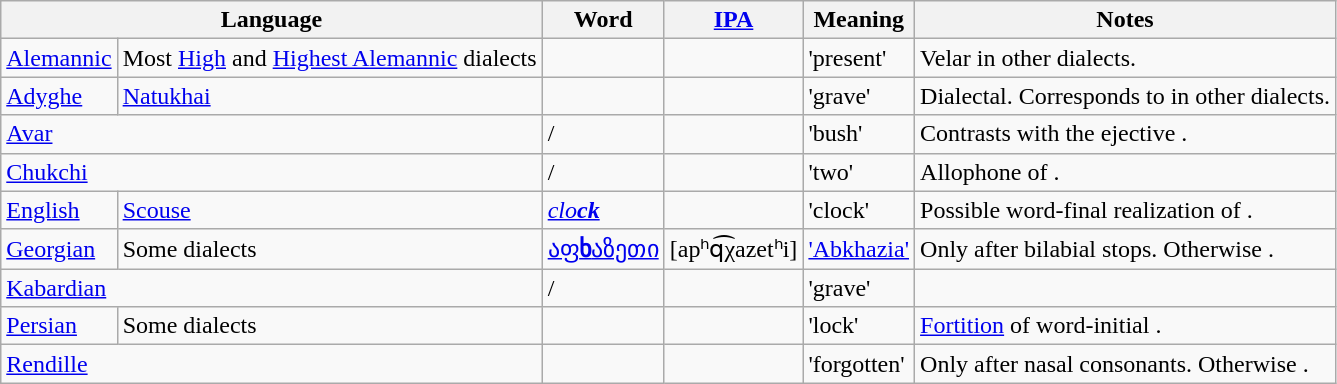<table class="wikitable">
<tr>
<th colspan="2">Language</th>
<th>Word</th>
<th><a href='#'>IPA</a></th>
<th>Meaning</th>
<th>Notes</th>
</tr>
<tr>
<td><a href='#'>Alemannic</a></td>
<td>Most <a href='#'>High</a> and <a href='#'>Highest Alemannic</a> dialects</td>
<td></td>
<td></td>
<td>'present'</td>
<td>Velar  in other dialects.</td>
</tr>
<tr>
<td><a href='#'>Adyghe</a></td>
<td><a href='#'>Natukhai</a></td>
<td></td>
<td></td>
<td>'grave'</td>
<td>Dialectal. Corresponds to  in other dialects.</td>
</tr>
<tr>
<td colspan="2"><a href='#'>Avar</a></td>
<td>/</td>
<td></td>
<td>'bush'</td>
<td>Contrasts with the ejective .</td>
</tr>
<tr>
<td colspan="2"><a href='#'>Chukchi</a></td>
<td>/</td>
<td></td>
<td>'two'</td>
<td>Allophone of .</td>
</tr>
<tr>
<td><a href='#'>English</a></td>
<td><a href='#'>Scouse</a></td>
<td><em><a href='#'>clo<strong>ck</strong></a></em></td>
<td></td>
<td>'clock'</td>
<td>Possible word-final realization of .</td>
</tr>
<tr>
<td><a href='#'>Georgian</a></td>
<td>Some dialects</td>
<td><a href='#'>აფ<strong>ხ</strong>აზეთი</a></td>
<td>[apʰq͡χazetʰi]</td>
<td><a href='#'>'Abkhazia'</a></td>
<td>Only after bilabial stops. Otherwise .</td>
</tr>
<tr>
<td colspan="2"><a href='#'>Kabardian</a></td>
<td>/</td>
<td></td>
<td>'grave'</td>
<td></td>
</tr>
<tr>
<td><a href='#'>Persian</a></td>
<td>Some dialects</td>
<td></td>
<td></td>
<td>'lock'</td>
<td><a href='#'>Fortition</a> of word-initial .</td>
</tr>
<tr>
<td colspan="2"><a href='#'>Rendille</a></td>
<td></td>
<td></td>
<td>'forgotten'</td>
<td>Only after nasal consonants. Otherwise .</td>
</tr>
</table>
